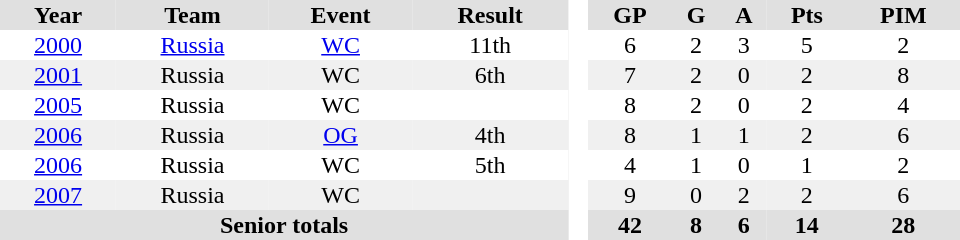<table border="0" cellpadding="1" cellspacing="0" style="text-align:center; width:40em">
<tr ALIGN="center" bgcolor="#e0e0e0">
<th>Year</th>
<th>Team</th>
<th>Event</th>
<th>Result</th>
<th rowspan="99" bgcolor="#ffffff"> </th>
<th>GP</th>
<th>G</th>
<th>A</th>
<th>Pts</th>
<th>PIM</th>
</tr>
<tr>
<td><a href='#'>2000</a></td>
<td><a href='#'>Russia</a></td>
<td><a href='#'>WC</a></td>
<td>11th</td>
<td>6</td>
<td>2</td>
<td>3</td>
<td>5</td>
<td>2</td>
</tr>
<tr bgcolor="#f0f0f0">
<td><a href='#'>2001</a></td>
<td>Russia</td>
<td>WC</td>
<td>6th</td>
<td>7</td>
<td>2</td>
<td>0</td>
<td>2</td>
<td>8</td>
</tr>
<tr>
<td><a href='#'>2005</a></td>
<td>Russia</td>
<td>WC</td>
<td></td>
<td>8</td>
<td>2</td>
<td>0</td>
<td>2</td>
<td>4</td>
</tr>
<tr bgcolor="#f0f0f0">
<td><a href='#'>2006</a></td>
<td>Russia</td>
<td><a href='#'>OG</a></td>
<td>4th</td>
<td>8</td>
<td>1</td>
<td>1</td>
<td>2</td>
<td>6</td>
</tr>
<tr>
<td><a href='#'>2006</a></td>
<td>Russia</td>
<td>WC</td>
<td>5th</td>
<td>4</td>
<td>1</td>
<td>0</td>
<td>1</td>
<td>2</td>
</tr>
<tr bgcolor="#f0f0f0">
<td><a href='#'>2007</a></td>
<td>Russia</td>
<td>WC</td>
<td></td>
<td>9</td>
<td>0</td>
<td>2</td>
<td>2</td>
<td>6</td>
</tr>
<tr bgcolor="#e0e0e0">
<th colspan=4>Senior totals</th>
<th>42</th>
<th>8</th>
<th>6</th>
<th>14</th>
<th>28</th>
</tr>
</table>
